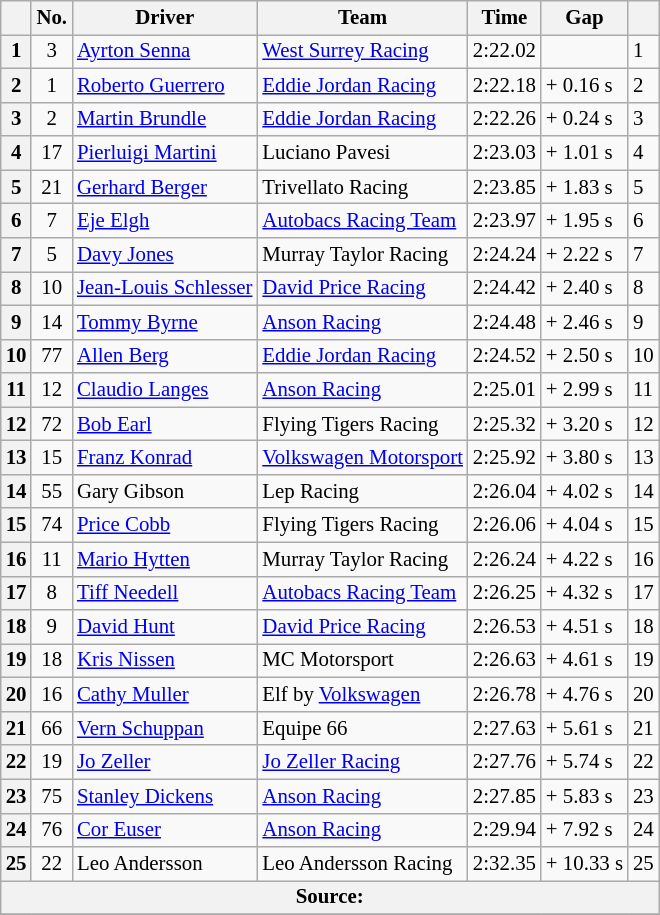<table class="wikitable" style="font-size: 87%;">
<tr>
<th></th>
<th>No.</th>
<th>Driver</th>
<th>Team</th>
<th>Time</th>
<th>Gap</th>
<th></th>
</tr>
<tr>
<th>1</th>
<td align=center>3</td>
<td> <a href='#'>Ayrton Senna</a></td>
<td><a href='#'>West Surrey Racing</a></td>
<td>2:22.02</td>
<td></td>
<td>1</td>
</tr>
<tr>
<th>2</th>
<td align=center>1</td>
<td> <a href='#'>Roberto Guerrero</a></td>
<td><a href='#'>Eddie Jordan Racing</a></td>
<td>2:22.18</td>
<td>+ 0.16 s</td>
<td>2</td>
</tr>
<tr>
<th>3</th>
<td align=center>2</td>
<td> <a href='#'>Martin Brundle</a></td>
<td><a href='#'>Eddie Jordan Racing</a></td>
<td>2:22.26</td>
<td>+ 0.24 s</td>
<td>3</td>
</tr>
<tr>
<th>4</th>
<td align=center>17</td>
<td> <a href='#'>Pierluigi Martini</a></td>
<td>Luciano Pavesi</td>
<td>2:23.03</td>
<td>+ 1.01 s</td>
<td>4</td>
</tr>
<tr>
<th>5</th>
<td align=center>21</td>
<td> <a href='#'>Gerhard Berger</a></td>
<td>Trivellato Racing</td>
<td>2:23.85</td>
<td>+ 1.83 s</td>
<td>5</td>
</tr>
<tr>
<th>6</th>
<td align=center>7</td>
<td> <a href='#'>Eje Elgh</a></td>
<td><a href='#'>Autobacs Racing Team</a></td>
<td>2:23.97</td>
<td>+ 1.95 s</td>
<td>6</td>
</tr>
<tr>
<th>7</th>
<td align=center>5</td>
<td> <a href='#'>Davy Jones</a></td>
<td>Murray Taylor Racing</td>
<td>2:24.24</td>
<td>+ 2.22 s</td>
<td>7</td>
</tr>
<tr>
<th>8</th>
<td align=center>10</td>
<td> <a href='#'>Jean-Louis Schlesser</a></td>
<td><a href='#'>David Price Racing</a></td>
<td>2:24.42</td>
<td>+ 2.40 s</td>
<td>8</td>
</tr>
<tr>
<th>9</th>
<td align=center>14</td>
<td> <a href='#'>Tommy Byrne</a></td>
<td><a href='#'>Anson Racing</a></td>
<td>2:24.48</td>
<td>+ 2.46 s</td>
<td>9</td>
</tr>
<tr>
<th>10</th>
<td align=center>77</td>
<td> <a href='#'>Allen Berg</a></td>
<td><a href='#'>Eddie Jordan Racing</a></td>
<td>2:24.52</td>
<td>+ 2.50 s</td>
<td>10</td>
</tr>
<tr>
<th>11</th>
<td align=center>12</td>
<td> <a href='#'>Claudio Langes</a></td>
<td><a href='#'>Anson Racing</a></td>
<td>2:25.01</td>
<td>+ 2.99 s</td>
<td>11</td>
</tr>
<tr>
<th>12</th>
<td align=center>72</td>
<td> <a href='#'>Bob Earl</a></td>
<td>Flying Tigers Racing</td>
<td>2:25.32</td>
<td>+ 3.20 s</td>
<td>12</td>
</tr>
<tr>
<th>13</th>
<td align=center>15</td>
<td> <a href='#'>Franz Konrad</a></td>
<td><a href='#'>Volkswagen Motorsport</a></td>
<td>2:25.92</td>
<td>+ 3.80 s</td>
<td>13</td>
</tr>
<tr>
<th>14</th>
<td align=center>55</td>
<td> Gary Gibson</td>
<td>Lep Racing</td>
<td>2:26.04</td>
<td>+ 4.02 s</td>
<td>14</td>
</tr>
<tr>
<th>15</th>
<td align=center>74</td>
<td> <a href='#'>Price Cobb</a></td>
<td>Flying Tigers Racing</td>
<td>2:26.06</td>
<td>+ 4.04 s</td>
<td>15</td>
</tr>
<tr>
<th>16</th>
<td align=center>11</td>
<td> <a href='#'>Mario Hytten</a></td>
<td>Murray Taylor Racing</td>
<td>2:26.24</td>
<td>+ 4.22 s</td>
<td>16</td>
</tr>
<tr>
<th>17</th>
<td align=center>8</td>
<td> <a href='#'>Tiff Needell</a></td>
<td><a href='#'>Autobacs Racing Team</a></td>
<td>2:26.25</td>
<td>+ 4.32 s</td>
<td>17</td>
</tr>
<tr>
<th>18</th>
<td align=center>9</td>
<td> <a href='#'>David Hunt</a></td>
<td><a href='#'>David Price Racing</a></td>
<td>2:26.53</td>
<td>+ 4.51 s</td>
<td>18</td>
</tr>
<tr>
<th>19</th>
<td align=center>18</td>
<td> <a href='#'>Kris Nissen</a></td>
<td>MC Motorsport</td>
<td>2:26.63</td>
<td>+ 4.61 s</td>
<td>19</td>
</tr>
<tr>
<th>20</th>
<td align=center>16</td>
<td> <a href='#'>Cathy Muller</a></td>
<td>Elf by <a href='#'>Volkswagen</a></td>
<td>2:26.78</td>
<td>+ 4.76 s</td>
<td>20</td>
</tr>
<tr>
<th>21</th>
<td align=center>66</td>
<td> <a href='#'>Vern Schuppan</a></td>
<td>Equipe 66</td>
<td>2:27.63</td>
<td>+ 5.61 s</td>
<td>21</td>
</tr>
<tr>
<th>22</th>
<td align=center>19</td>
<td> <a href='#'>Jo Zeller</a></td>
<td><a href='#'>Jo Zeller Racing</a></td>
<td>2:27.76</td>
<td>+ 5.74 s</td>
<td>22</td>
</tr>
<tr>
<th>23</th>
<td align=center>75</td>
<td> <a href='#'>Stanley Dickens</a></td>
<td><a href='#'>Anson Racing</a></td>
<td>2:27.85</td>
<td>+ 5.83 s</td>
<td>23</td>
</tr>
<tr>
<th>24</th>
<td align=center>76</td>
<td> <a href='#'>Cor Euser</a></td>
<td><a href='#'>Anson Racing</a></td>
<td>2:29.94</td>
<td>+ 7.92 s</td>
<td>24</td>
</tr>
<tr>
<th>25</th>
<td align=center>22</td>
<td> Leo Andersson</td>
<td>Leo Andersson Racing</td>
<td>2:32.35</td>
<td>+ 10.33 s</td>
<td>25</td>
</tr>
<tr>
<th colspan=7 align=center>Source: </th>
</tr>
<tr>
</tr>
</table>
